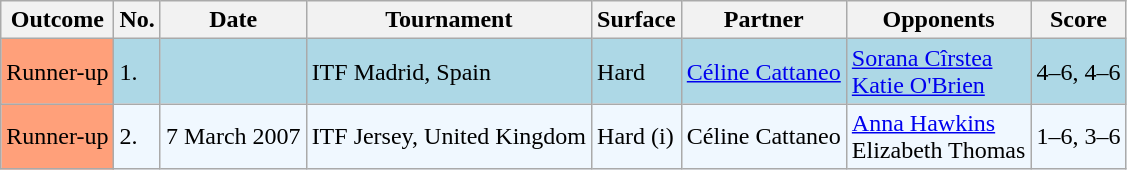<table class="wikitable">
<tr>
<th>Outcome</th>
<th>No.</th>
<th>Date</th>
<th>Tournament</th>
<th>Surface</th>
<th>Partner</th>
<th>Opponents</th>
<th>Score</th>
</tr>
<tr bgcolor=lightblue>
<td bgcolor="FFA07A">Runner-up</td>
<td>1.</td>
<td></td>
<td>ITF Madrid, Spain</td>
<td>Hard</td>
<td> <a href='#'>Céline Cattaneo</a></td>
<td> <a href='#'>Sorana Cîrstea</a> <br>  <a href='#'>Katie O'Brien</a></td>
<td>4–6, 4–6</td>
</tr>
<tr bgcolor="#f0f8ff">
<td bgcolor="FFA07A">Runner-up</td>
<td>2.</td>
<td>7 March 2007</td>
<td>ITF Jersey, United Kingdom</td>
<td>Hard (i)</td>
<td> Céline Cattaneo</td>
<td> <a href='#'>Anna Hawkins</a> <br>  Elizabeth Thomas</td>
<td>1–6, 3–6</td>
</tr>
</table>
